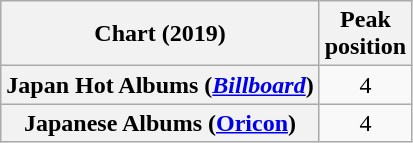<table class="wikitable plainrowheaders" style="text-align:center">
<tr>
<th scope="col">Chart (2019)</th>
<th scope="col">Peak<br>position</th>
</tr>
<tr>
<th scope="row">Japan Hot Albums (<a href='#'><em>Billboard</em></a>)</th>
<td>4</td>
</tr>
<tr>
<th scope="row">Japanese Albums (<a href='#'>Oricon</a>)</th>
<td>4</td>
</tr>
</table>
